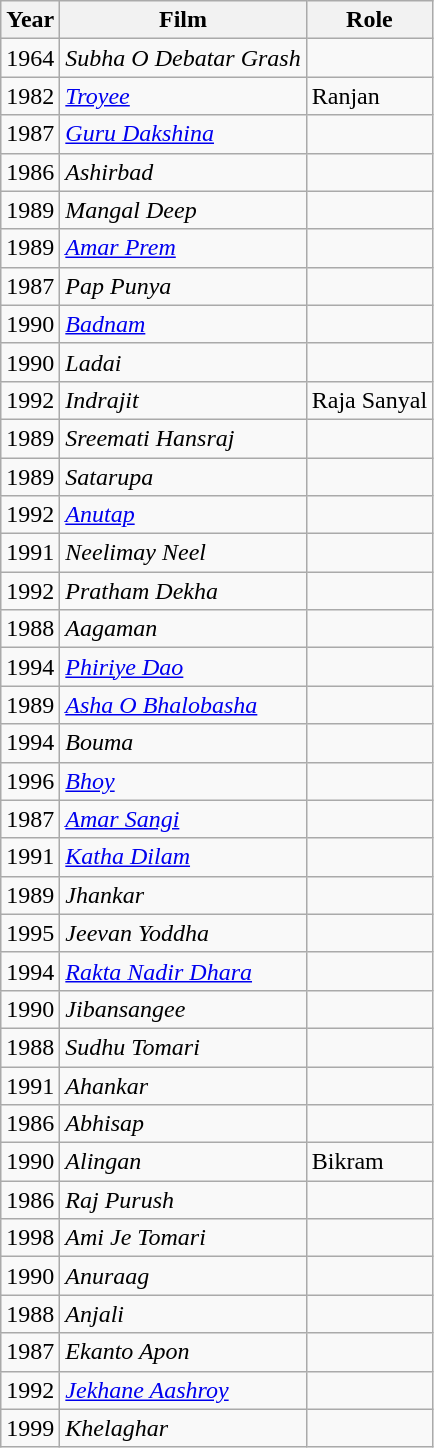<table class="wikitable">
<tr>
<th>Year</th>
<th>Film</th>
<th>Role</th>
</tr>
<tr>
<td>1964</td>
<td><em>Subha O Debatar Grash</em></td>
<td></td>
</tr>
<tr>
<td>1982</td>
<td><em><a href='#'>Troyee</a></em></td>
<td>Ranjan</td>
</tr>
<tr>
<td>1987</td>
<td><em><a href='#'>Guru Dakshina</a></em></td>
<td></td>
</tr>
<tr>
<td>1986</td>
<td><em>Ashirbad</em></td>
<td></td>
</tr>
<tr>
<td>1989</td>
<td><em>Mangal Deep</em></td>
<td></td>
</tr>
<tr>
<td>1989</td>
<td><em><a href='#'>Amar Prem</a></em></td>
<td></td>
</tr>
<tr>
<td>1987</td>
<td><em>Pap Punya</em></td>
<td></td>
</tr>
<tr>
<td>1990</td>
<td><em><a href='#'>Badnam</a></em></td>
<td></td>
</tr>
<tr>
<td>1990</td>
<td><em>Ladai</em></td>
<td></td>
</tr>
<tr>
<td>1992</td>
<td><em>Indrajit</em></td>
<td>Raja Sanyal</td>
</tr>
<tr>
<td>1989</td>
<td><em>Sreemati Hansraj</em></td>
<td></td>
</tr>
<tr>
<td>1989</td>
<td><em>Satarupa</em></td>
<td></td>
</tr>
<tr>
<td>1992</td>
<td><em><a href='#'>Anutap</a></em></td>
<td></td>
</tr>
<tr>
<td>1991</td>
<td><em>Neelimay Neel</em></td>
<td></td>
</tr>
<tr>
<td>1992</td>
<td><em>Pratham Dekha</em></td>
<td></td>
</tr>
<tr>
<td>1988</td>
<td><em>Aagaman</em></td>
<td></td>
</tr>
<tr>
<td>1994</td>
<td><em><a href='#'>Phiriye Dao</a></em></td>
<td></td>
</tr>
<tr>
<td>1989</td>
<td><em><a href='#'>Asha O Bhalobasha</a></em></td>
<td></td>
</tr>
<tr>
<td>1994</td>
<td><em>Bouma</em></td>
<td></td>
</tr>
<tr>
<td>1996</td>
<td><em><a href='#'>Bhoy</a></em></td>
<td></td>
</tr>
<tr>
<td>1987</td>
<td><em><a href='#'>Amar Sangi</a></em></td>
<td></td>
</tr>
<tr>
<td>1991</td>
<td><em><a href='#'>Katha Dilam</a></em></td>
<td></td>
</tr>
<tr>
<td>1989</td>
<td><em>Jhankar</em></td>
<td></td>
</tr>
<tr>
<td>1995</td>
<td><em>Jeevan Yoddha</em></td>
<td></td>
</tr>
<tr>
<td>1994</td>
<td><em><a href='#'>Rakta Nadir Dhara</a></em></td>
<td></td>
</tr>
<tr>
<td>1990</td>
<td><em>Jibansangee</em></td>
<td></td>
</tr>
<tr>
<td>1988</td>
<td><em>Sudhu Tomari</em></td>
<td></td>
</tr>
<tr>
<td>1991</td>
<td><em>Ahankar</em></td>
<td></td>
</tr>
<tr>
<td>1986</td>
<td><em>Abhisap</em></td>
<td></td>
</tr>
<tr>
<td>1990</td>
<td><em>Alingan</em></td>
<td>Bikram</td>
</tr>
<tr>
<td>1986</td>
<td><em>Raj Purush</em></td>
<td></td>
</tr>
<tr>
<td>1998</td>
<td><em>Ami Je Tomari</em></td>
<td></td>
</tr>
<tr>
<td>1990</td>
<td><em>Anuraag</em></td>
<td></td>
</tr>
<tr>
<td>1988</td>
<td><em>Anjali</em></td>
<td></td>
</tr>
<tr>
<td>1987</td>
<td><em>Ekanto Apon</em></td>
<td></td>
</tr>
<tr>
<td>1992</td>
<td><em><a href='#'>Jekhane Aashroy</a></em></td>
<td></td>
</tr>
<tr>
<td>1999</td>
<td><em>Khelaghar</em></td>
<td></td>
</tr>
</table>
